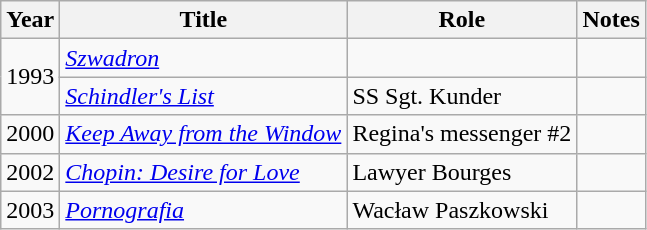<table class="wikitable sortable">
<tr>
<th>Year</th>
<th>Title</th>
<th>Role</th>
<th class="unsortable">Notes</th>
</tr>
<tr>
<td rowspan=2>1993</td>
<td><em><a href='#'>Szwadron</a></em></td>
<td></td>
<td></td>
</tr>
<tr>
<td><em><a href='#'>Schindler's List</a></em></td>
<td>SS Sgt. Kunder</td>
<td></td>
</tr>
<tr>
<td>2000</td>
<td><em><a href='#'>Keep Away from the Window</a></em></td>
<td>Regina's messenger #2</td>
<td></td>
</tr>
<tr>
<td>2002</td>
<td><em><a href='#'>Chopin: Desire for Love</a></em></td>
<td>Lawyer Bourges</td>
<td></td>
</tr>
<tr>
<td>2003</td>
<td><em><a href='#'>Pornografia</a></em></td>
<td>Wacław Paszkowski</td>
<td></td>
</tr>
</table>
